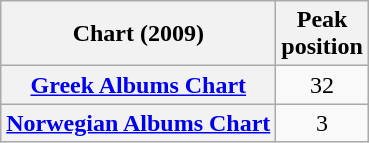<table class="wikitable sortable plainrowheaders">
<tr>
<th scope="col">Chart (2009)</th>
<th scope="col">Peak<br>position</th>
</tr>
<tr>
<th scope="row"><a href='#'>Greek Albums Chart</a></th>
<td style="text-align:center;">32</td>
</tr>
<tr>
<th scope="row"><a href='#'>Norwegian Albums Chart</a></th>
<td style="text-align:center;">3</td>
</tr>
</table>
